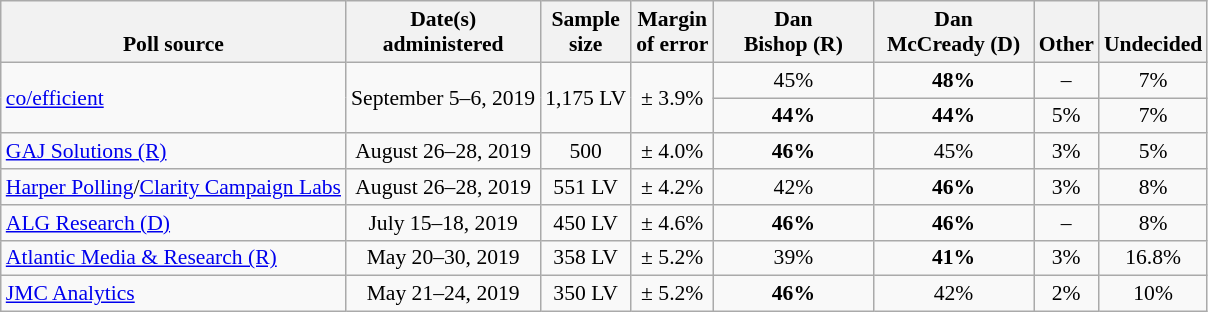<table class="wikitable" style="font-size:90%;text-align:center;">
<tr valign=bottom>
<th>Poll source</th>
<th>Date(s)<br>administered</th>
<th>Sample<br>size</th>
<th>Margin<br>of error</th>
<th style="width:100px;">Dan<br>Bishop (R)</th>
<th style="width:100px;">Dan<br>McCready (D)</th>
<th>Other</th>
<th>Undecided</th>
</tr>
<tr>
<td rowspan="2" style="text-align:left;"><a href='#'>co/efficient</a></td>
<td rowspan="2">September 5–6, 2019</td>
<td rowspan="2">1,175 LV</td>
<td rowspan="2">± 3.9%</td>
<td>45%</td>
<td><strong>48%</strong></td>
<td>–</td>
<td>7%</td>
</tr>
<tr>
<td><strong>44%</strong></td>
<td><strong>44%</strong></td>
<td>5%</td>
<td>7%</td>
</tr>
<tr>
<td style="text-align:left;"><a href='#'>GAJ Solutions (R)</a></td>
<td>August 26–28, 2019</td>
<td>500</td>
<td>± 4.0%</td>
<td><strong>46%</strong></td>
<td>45%</td>
<td>3%</td>
<td>5%</td>
</tr>
<tr>
<td style="text-align:left;"><a href='#'>Harper Polling</a>/<a href='#'>Clarity Campaign Labs</a></td>
<td>August 26–28, 2019</td>
<td>551 LV</td>
<td>± 4.2%</td>
<td>42%</td>
<td><strong>46%</strong></td>
<td>3%</td>
<td>8%</td>
</tr>
<tr>
<td style="text-align:left;"><a href='#'>ALG Research (D)</a></td>
<td>July 15–18, 2019</td>
<td>450 LV</td>
<td>± 4.6%</td>
<td><strong>46%</strong></td>
<td><strong>46%</strong></td>
<td>–</td>
<td>8%</td>
</tr>
<tr>
<td style="text-align:left;"><a href='#'>Atlantic Media & Research (R)</a></td>
<td>May 20–30, 2019</td>
<td>358 LV</td>
<td>± 5.2%</td>
<td>39%</td>
<td><strong>41%</strong></td>
<td>3%</td>
<td>16.8%</td>
</tr>
<tr>
<td style="text-align:left;"><a href='#'>JMC Analytics</a></td>
<td>May 21–24, 2019</td>
<td>350 LV</td>
<td>± 5.2%</td>
<td><strong>46%</strong></td>
<td>42%</td>
<td>2%</td>
<td>10%</td>
</tr>
</table>
